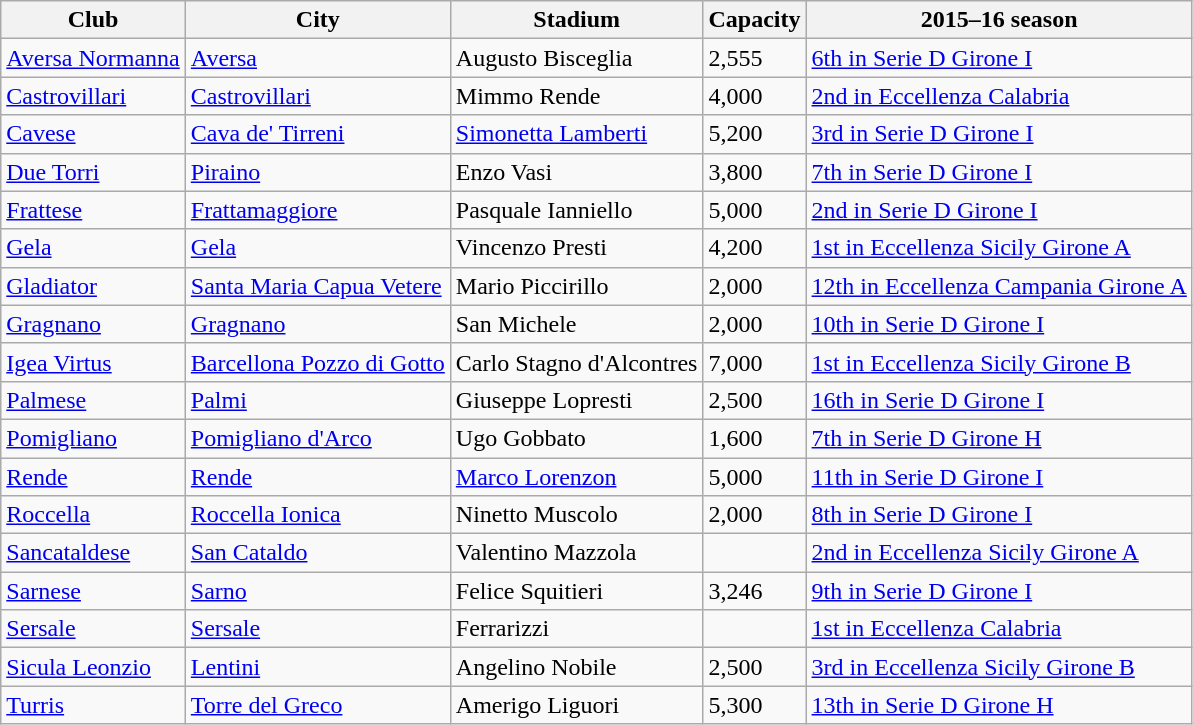<table class="wikitable sortable">
<tr>
<th>Club</th>
<th>City</th>
<th>Stadium</th>
<th>Capacity</th>
<th>2015–16 season</th>
</tr>
<tr>
<td><a href='#'>Aversa Normanna</a></td>
<td><a href='#'>Aversa</a></td>
<td>Augusto Bisceglia</td>
<td>2,555</td>
<td><a href='#'>6th in Serie D Girone I</a></td>
</tr>
<tr>
<td><a href='#'>Castrovillari</a></td>
<td><a href='#'>Castrovillari</a></td>
<td>Mimmo Rende</td>
<td>4,000</td>
<td><a href='#'>2nd in Eccellenza Calabria</a></td>
</tr>
<tr>
<td><a href='#'>Cavese</a></td>
<td><a href='#'>Cava de' Tirreni</a></td>
<td><a href='#'>Simonetta Lamberti</a></td>
<td>5,200</td>
<td><a href='#'>3rd in Serie D Girone I</a></td>
</tr>
<tr>
<td><a href='#'>Due Torri</a></td>
<td><a href='#'>Piraino</a></td>
<td>Enzo Vasi</td>
<td>3,800</td>
<td><a href='#'>7th in Serie D Girone I</a></td>
</tr>
<tr>
<td><a href='#'>Frattese</a></td>
<td><a href='#'>Frattamaggiore</a></td>
<td>Pasquale Ianniello</td>
<td>5,000</td>
<td><a href='#'>2nd in Serie D Girone I</a></td>
</tr>
<tr>
<td><a href='#'>Gela</a></td>
<td><a href='#'>Gela</a></td>
<td>Vincenzo Presti</td>
<td>4,200</td>
<td><a href='#'>1st in Eccellenza Sicily Girone A</a></td>
</tr>
<tr>
<td><a href='#'>Gladiator</a></td>
<td><a href='#'>Santa Maria Capua Vetere</a></td>
<td>Mario Piccirillo</td>
<td>2,000</td>
<td><a href='#'>12th in Eccellenza Campania Girone A</a></td>
</tr>
<tr>
<td><a href='#'>Gragnano</a></td>
<td><a href='#'>Gragnano</a></td>
<td>San Michele</td>
<td>2,000</td>
<td><a href='#'>10th in Serie D Girone I</a></td>
</tr>
<tr>
<td><a href='#'>Igea Virtus</a></td>
<td><a href='#'>Barcellona Pozzo di Gotto</a></td>
<td>Carlo Stagno d'Alcontres</td>
<td>7,000</td>
<td><a href='#'>1st in Eccellenza Sicily Girone B</a></td>
</tr>
<tr>
<td><a href='#'>Palmese</a></td>
<td><a href='#'>Palmi</a></td>
<td>Giuseppe Lopresti</td>
<td>2,500</td>
<td><a href='#'>16th in Serie D Girone I</a></td>
</tr>
<tr>
<td><a href='#'>Pomigliano</a></td>
<td><a href='#'>Pomigliano d'Arco</a></td>
<td>Ugo Gobbato</td>
<td>1,600</td>
<td><a href='#'>7th in Serie D Girone H</a></td>
</tr>
<tr>
<td><a href='#'>Rende</a></td>
<td><a href='#'>Rende</a></td>
<td><a href='#'>Marco Lorenzon</a></td>
<td>5,000</td>
<td><a href='#'>11th in Serie D Girone I</a></td>
</tr>
<tr>
<td><a href='#'>Roccella</a></td>
<td><a href='#'>Roccella Ionica</a></td>
<td>Ninetto Muscolo</td>
<td>2,000</td>
<td><a href='#'>8th in Serie D Girone I</a></td>
</tr>
<tr>
<td><a href='#'>Sancataldese</a></td>
<td><a href='#'>San Cataldo</a></td>
<td>Valentino Mazzola</td>
<td></td>
<td><a href='#'>2nd in Eccellenza Sicily Girone A</a></td>
</tr>
<tr>
<td><a href='#'>Sarnese</a></td>
<td><a href='#'>Sarno</a></td>
<td>Felice Squitieri</td>
<td>3,246</td>
<td><a href='#'>9th in Serie D Girone I</a></td>
</tr>
<tr>
<td><a href='#'>Sersale</a></td>
<td><a href='#'>Sersale</a></td>
<td>Ferrarizzi</td>
<td></td>
<td><a href='#'>1st in Eccellenza Calabria</a></td>
</tr>
<tr>
<td><a href='#'>Sicula Leonzio</a></td>
<td><a href='#'>Lentini</a></td>
<td>Angelino Nobile</td>
<td>2,500</td>
<td><a href='#'>3rd in Eccellenza Sicily Girone B</a></td>
</tr>
<tr>
<td><a href='#'>Turris</a></td>
<td><a href='#'>Torre del Greco</a></td>
<td>Amerigo Liguori</td>
<td>5,300</td>
<td><a href='#'>13th in Serie D Girone H</a></td>
</tr>
</table>
